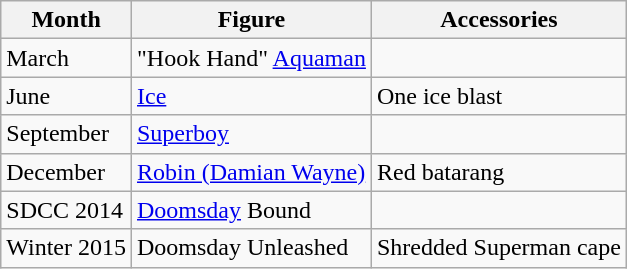<table class="wikitable">
<tr>
<th>Month</th>
<th>Figure</th>
<th>Accessories</th>
</tr>
<tr>
<td>March</td>
<td>"Hook Hand" <a href='#'>Aquaman</a></td>
<td></td>
</tr>
<tr>
<td>June</td>
<td><a href='#'>Ice</a></td>
<td>One ice blast</td>
</tr>
<tr>
<td>September</td>
<td><a href='#'>Superboy</a></td>
<td></td>
</tr>
<tr>
<td>December</td>
<td><a href='#'>Robin (Damian Wayne)</a></td>
<td>Red batarang</td>
</tr>
<tr>
<td>SDCC 2014</td>
<td><a href='#'>Doomsday</a> Bound</td>
<td></td>
</tr>
<tr>
<td>Winter 2015</td>
<td>Doomsday Unleashed</td>
<td>Shredded Superman cape</td>
</tr>
</table>
